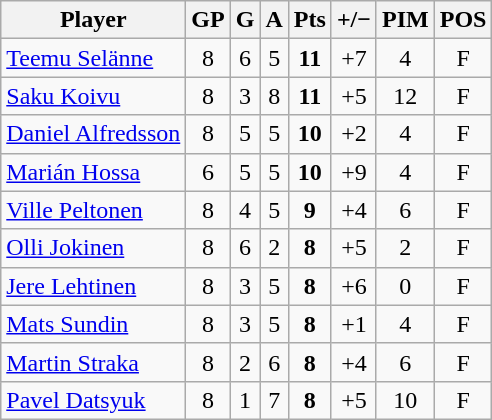<table class="wikitable sortable" style="text-align:center;">
<tr>
<th>Player</th>
<th>GP</th>
<th>G</th>
<th>A</th>
<th>Pts</th>
<th>+/−</th>
<th>PIM</th>
<th>POS</th>
</tr>
<tr>
<td align=left> <a href='#'>Teemu Selänne</a></td>
<td>8</td>
<td>6</td>
<td>5</td>
<td><strong>11</strong></td>
<td>+7</td>
<td>4</td>
<td>F</td>
</tr>
<tr>
<td align=left> <a href='#'>Saku Koivu</a></td>
<td>8</td>
<td>3</td>
<td>8</td>
<td><strong>11</strong></td>
<td>+5</td>
<td>12</td>
<td>F</td>
</tr>
<tr>
<td align=left> <a href='#'>Daniel Alfredsson</a></td>
<td>8</td>
<td>5</td>
<td>5</td>
<td><strong>10</strong></td>
<td>+2</td>
<td>4</td>
<td>F</td>
</tr>
<tr>
<td align=left> <a href='#'>Marián Hossa</a></td>
<td>6</td>
<td>5</td>
<td>5</td>
<td><strong>10</strong></td>
<td>+9</td>
<td>4</td>
<td>F</td>
</tr>
<tr>
<td align=left> <a href='#'>Ville Peltonen</a></td>
<td>8</td>
<td>4</td>
<td>5</td>
<td><strong>9</strong></td>
<td>+4</td>
<td>6</td>
<td>F</td>
</tr>
<tr>
<td align=left> <a href='#'>Olli Jokinen</a></td>
<td>8</td>
<td>6</td>
<td>2</td>
<td><strong>8</strong></td>
<td>+5</td>
<td>2</td>
<td>F</td>
</tr>
<tr>
<td align=left> <a href='#'>Jere Lehtinen</a></td>
<td>8</td>
<td>3</td>
<td>5</td>
<td><strong>8</strong></td>
<td>+6</td>
<td>0</td>
<td>F</td>
</tr>
<tr>
<td align=left> <a href='#'>Mats Sundin</a></td>
<td>8</td>
<td>3</td>
<td>5</td>
<td><strong>8</strong></td>
<td>+1</td>
<td>4</td>
<td>F</td>
</tr>
<tr>
<td align=left> <a href='#'>Martin Straka</a></td>
<td>8</td>
<td>2</td>
<td>6</td>
<td><strong>8</strong></td>
<td>+4</td>
<td>6</td>
<td>F</td>
</tr>
<tr>
<td align=left> <a href='#'>Pavel Datsyuk</a></td>
<td>8</td>
<td>1</td>
<td>7</td>
<td><strong>8</strong></td>
<td>+5</td>
<td>10</td>
<td>F</td>
</tr>
</table>
